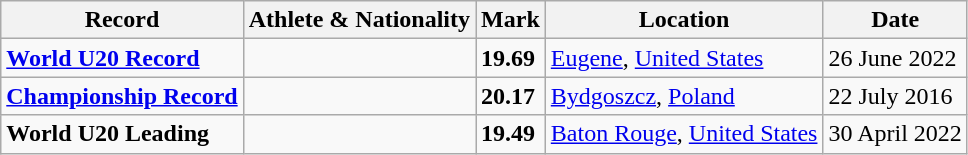<table class="wikitable">
<tr>
<th>Record</th>
<th>Athlete & Nationality</th>
<th>Mark</th>
<th>Location</th>
<th>Date</th>
</tr>
<tr>
<td><strong><a href='#'>World U20 Record</a></strong></td>
<td></td>
<td><strong>19.69</strong></td>
<td><a href='#'>Eugene</a>, <a href='#'>United States</a></td>
<td>26 June 2022</td>
</tr>
<tr>
<td><strong><a href='#'>Championship Record</a></strong></td>
<td></td>
<td><strong>20.17</strong></td>
<td><a href='#'>Bydgoszcz</a>, <a href='#'>Poland</a></td>
<td>22 July 2016</td>
</tr>
<tr>
<td><strong>World U20 Leading</strong></td>
<td></td>
<td><strong>19.49</strong></td>
<td><a href='#'>Baton Rouge</a>, <a href='#'>United States</a></td>
<td>30 April 2022</td>
</tr>
</table>
